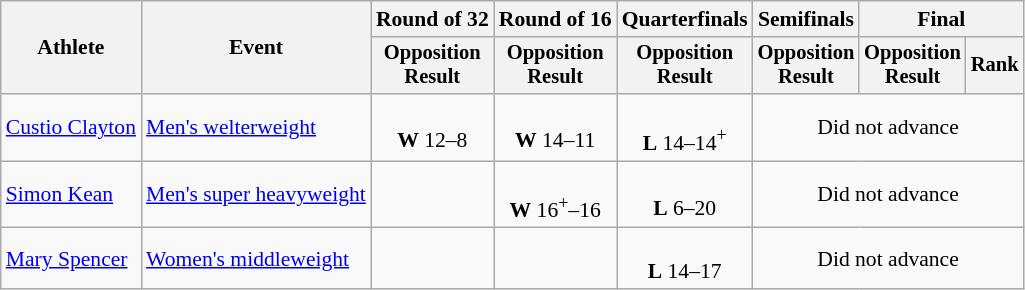<table class="wikitable" style="font-size:90%">
<tr>
<th rowspan=2>Athlete</th>
<th rowspan=2>Event</th>
<th>Round of 32</th>
<th>Round of 16</th>
<th>Quarterfinals</th>
<th>Semifinals</th>
<th colspan=2>Final</th>
</tr>
<tr style="font-size:95%">
<th>Opposition<br>Result</th>
<th>Opposition<br>Result</th>
<th>Opposition<br>Result</th>
<th>Opposition<br>Result</th>
<th>Opposition<br>Result</th>
<th>Rank</th>
</tr>
<tr align=center>
<td align=left><a href='#'>Custio Clayton</a></td>
<td align=left><a href='#'>Men's welterweight</a></td>
<td><br><strong>W</strong> 12–8</td>
<td><br><strong>W</strong> 14–11</td>
<td><br><strong>L</strong> 14–14<sup>+</sup></td>
<td colspan=3>Did not advance</td>
</tr>
<tr align=center>
<td align=left><a href='#'>Simon Kean</a></td>
<td align=left><a href='#'>Men's super heavyweight</a></td>
<td></td>
<td><br><strong>W</strong> 16<sup>+</sup>–16</td>
<td><br><strong>L</strong> 6–20</td>
<td colspan=3>Did not advance</td>
</tr>
<tr align=center>
<td align=left><a href='#'>Mary Spencer</a></td>
<td align=left><a href='#'>Women's middleweight</a></td>
<td></td>
<td></td>
<td><br><strong>L</strong> 14–17</td>
<td colspan=3>Did not advance</td>
</tr>
</table>
